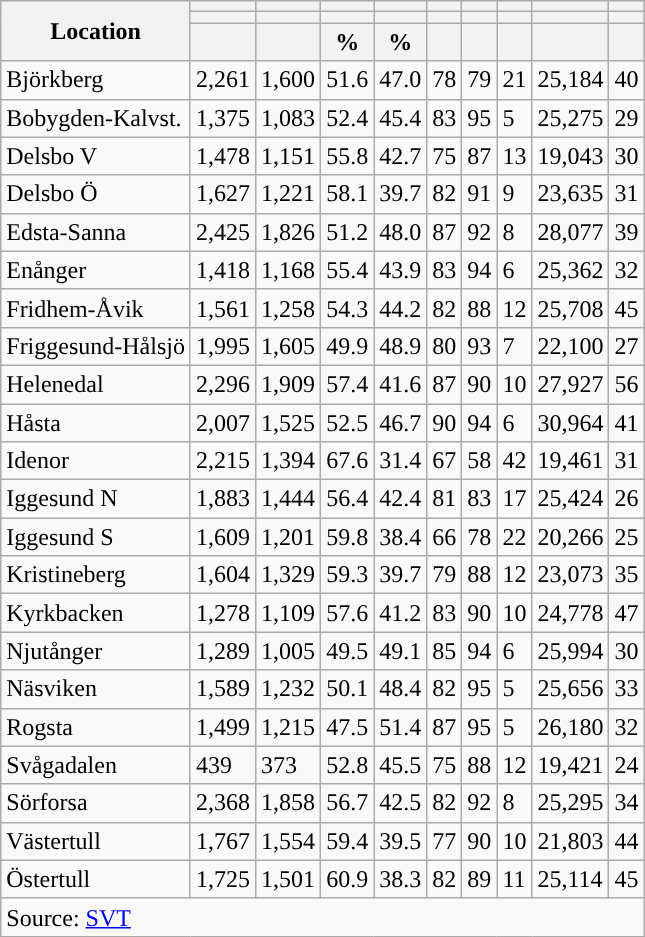<table role="presentation" class="wikitable sortable mw-collapsible mw-collapsed">
<tr>
<th rowspan="3">Location</th>
<th></th>
<th></th>
<th></th>
<th></th>
<th></th>
<th></th>
<th></th>
<th></th>
<th></th>
</tr>
<tr>
<th></th>
<th></th>
<th style="background:"></th>
<th style="background:"></th>
<th></th>
<th></th>
<th></th>
<th></th>
<th></th>
</tr>
<tr>
<th data-sort-type="number"></th>
<th data-sort-type="number"></th>
<th data-sort-type="number">%</th>
<th data-sort-type="number">%</th>
<th data-sort-type="number"></th>
<th data-sort-type="number"></th>
<th data-sort-type="number"></th>
<th data-sort-type="number"></th>
<th data-sort-type="number"></th>
</tr>
<tr>
<td align="left">Björkberg</td>
<td>2,261</td>
<td>1,600</td>
<td>51.6</td>
<td>47.0</td>
<td>78</td>
<td>79</td>
<td>21</td>
<td>25,184</td>
<td>40</td>
</tr>
<tr>
<td align="left">Bobygden-Kalvst.</td>
<td>1,375</td>
<td>1,083</td>
<td>52.4</td>
<td>45.4</td>
<td>83</td>
<td>95</td>
<td>5</td>
<td>25,275</td>
<td>29</td>
</tr>
<tr>
<td align="left">Delsbo V</td>
<td>1,478</td>
<td>1,151</td>
<td>55.8</td>
<td>42.7</td>
<td>75</td>
<td>87</td>
<td>13</td>
<td>19,043</td>
<td>30</td>
</tr>
<tr>
<td align="left">Delsbo Ö</td>
<td>1,627</td>
<td>1,221</td>
<td>58.1</td>
<td>39.7</td>
<td>82</td>
<td>91</td>
<td>9</td>
<td>23,635</td>
<td>31</td>
</tr>
<tr>
<td align="left">Edsta-Sanna</td>
<td>2,425</td>
<td>1,826</td>
<td>51.2</td>
<td>48.0</td>
<td>87</td>
<td>92</td>
<td>8</td>
<td>28,077</td>
<td>39</td>
</tr>
<tr>
<td align="left">Enånger</td>
<td>1,418</td>
<td>1,168</td>
<td>55.4</td>
<td>43.9</td>
<td>83</td>
<td>94</td>
<td>6</td>
<td>25,362</td>
<td>32</td>
</tr>
<tr>
<td align="left">Fridhem-Åvik</td>
<td>1,561</td>
<td>1,258</td>
<td>54.3</td>
<td>44.2</td>
<td>82</td>
<td>88</td>
<td>12</td>
<td>25,708</td>
<td>45</td>
</tr>
<tr>
<td align="left">Friggesund-Hålsjö</td>
<td>1,995</td>
<td>1,605</td>
<td>49.9</td>
<td>48.9</td>
<td>80</td>
<td>93</td>
<td>7</td>
<td>22,100</td>
<td>27</td>
</tr>
<tr>
<td align="left">Helenedal</td>
<td>2,296</td>
<td>1,909</td>
<td>57.4</td>
<td>41.6</td>
<td>87</td>
<td>90</td>
<td>10</td>
<td>27,927</td>
<td>56</td>
</tr>
<tr>
<td align="left">Håsta</td>
<td>2,007</td>
<td>1,525</td>
<td>52.5</td>
<td>46.7</td>
<td>90</td>
<td>94</td>
<td>6</td>
<td>30,964</td>
<td>41</td>
</tr>
<tr>
<td align="left">Idenor</td>
<td>2,215</td>
<td>1,394</td>
<td>67.6</td>
<td>31.4</td>
<td>67</td>
<td>58</td>
<td>42</td>
<td>19,461</td>
<td>31</td>
</tr>
<tr>
<td align="left">Iggesund N</td>
<td>1,883</td>
<td>1,444</td>
<td>56.4</td>
<td>42.4</td>
<td>81</td>
<td>83</td>
<td>17</td>
<td>25,424</td>
<td>26</td>
</tr>
<tr>
<td align="left">Iggesund S</td>
<td>1,609</td>
<td>1,201</td>
<td>59.8</td>
<td>38.4</td>
<td>66</td>
<td>78</td>
<td>22</td>
<td>20,266</td>
<td>25</td>
</tr>
<tr>
<td align="left">Kristineberg</td>
<td>1,604</td>
<td>1,329</td>
<td>59.3</td>
<td>39.7</td>
<td>79</td>
<td>88</td>
<td>12</td>
<td>23,073</td>
<td>35</td>
</tr>
<tr>
<td align="left">Kyrkbacken</td>
<td>1,278</td>
<td>1,109</td>
<td>57.6</td>
<td>41.2</td>
<td>83</td>
<td>90</td>
<td>10</td>
<td>24,778</td>
<td>47</td>
</tr>
<tr>
<td align="left">Njutånger</td>
<td>1,289</td>
<td>1,005</td>
<td>49.5</td>
<td>49.1</td>
<td>85</td>
<td>94</td>
<td>6</td>
<td>25,994</td>
<td>30</td>
</tr>
<tr>
<td align="left">Näsviken</td>
<td>1,589</td>
<td>1,232</td>
<td>50.1</td>
<td>48.4</td>
<td>82</td>
<td>95</td>
<td>5</td>
<td>25,656</td>
<td>33</td>
</tr>
<tr>
<td align="left">Rogsta</td>
<td>1,499</td>
<td>1,215</td>
<td>47.5</td>
<td>51.4</td>
<td>87</td>
<td>95</td>
<td>5</td>
<td>26,180</td>
<td>32</td>
</tr>
<tr>
<td align="left">Svågadalen</td>
<td>439</td>
<td>373</td>
<td>52.8</td>
<td>45.5</td>
<td>75</td>
<td>88</td>
<td>12</td>
<td>19,421</td>
<td>24</td>
</tr>
<tr>
<td align="left">Sörforsa</td>
<td>2,368</td>
<td>1,858</td>
<td>56.7</td>
<td>42.5</td>
<td>82</td>
<td>92</td>
<td>8</td>
<td>25,295</td>
<td>34</td>
</tr>
<tr>
<td align="left">Västertull</td>
<td>1,767</td>
<td>1,554</td>
<td>59.4</td>
<td>39.5</td>
<td>77</td>
<td>90</td>
<td>10</td>
<td>21,803</td>
<td>44</td>
</tr>
<tr>
<td align="left">Östertull</td>
<td>1,725</td>
<td>1,501</td>
<td>60.9</td>
<td>38.3</td>
<td>82</td>
<td>89</td>
<td>11</td>
<td>25,114</td>
<td>45</td>
</tr>
<tr>
<td colspan="10" align="left">Source: <a href='#'>SVT</a></td>
</tr>
</table>
